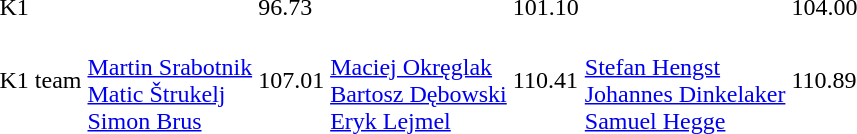<table>
<tr>
<td>K1</td>
<td></td>
<td>96.73</td>
<td></td>
<td>101.10</td>
<td></td>
<td>104.00</td>
</tr>
<tr>
<td>K1 team</td>
<td><br><a href='#'>Martin Srabotnik</a><br><a href='#'>Matic Štrukelj</a><br><a href='#'>Simon Brus</a></td>
<td>107.01</td>
<td><br><a href='#'>Maciej Okręglak</a><br><a href='#'>Bartosz Dębowski</a><br><a href='#'>Eryk Lejmel</a></td>
<td>110.41</td>
<td><br><a href='#'>Stefan Hengst</a><br><a href='#'>Johannes Dinkelaker</a><br><a href='#'>Samuel Hegge</a></td>
<td>110.89</td>
</tr>
</table>
